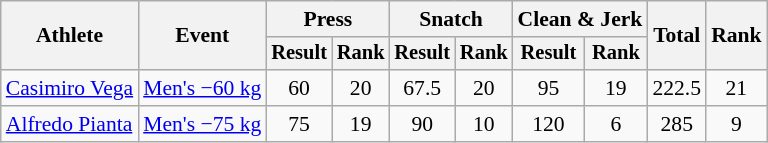<table class=wikitable style=font-size:90%;text-align:center>
<tr>
<th rowspan=2>Athlete</th>
<th rowspan=2>Event</th>
<th colspan=2>Press</th>
<th colspan=2>Snatch</th>
<th colspan=2>Clean & Jerk</th>
<th rowspan=2>Total</th>
<th rowspan=2>Rank</th>
</tr>
<tr style=font-size:95%>
<th>Result</th>
<th>Rank</th>
<th>Result</th>
<th>Rank</th>
<th>Result</th>
<th>Rank</th>
</tr>
<tr>
<td align=left><a href='#'>Casimiro Vega</a></td>
<td align=left><a href='#'>Men's −60 kg</a></td>
<td>60</td>
<td>20</td>
<td>67.5</td>
<td>20</td>
<td>95</td>
<td>19</td>
<td>222.5</td>
<td>21</td>
</tr>
<tr>
<td align=left><a href='#'>Alfredo Pianta</a></td>
<td align=left><a href='#'>Men's −75 kg</a></td>
<td>75</td>
<td>19</td>
<td>90</td>
<td>10</td>
<td>120</td>
<td>6</td>
<td>285</td>
<td>9</td>
</tr>
</table>
